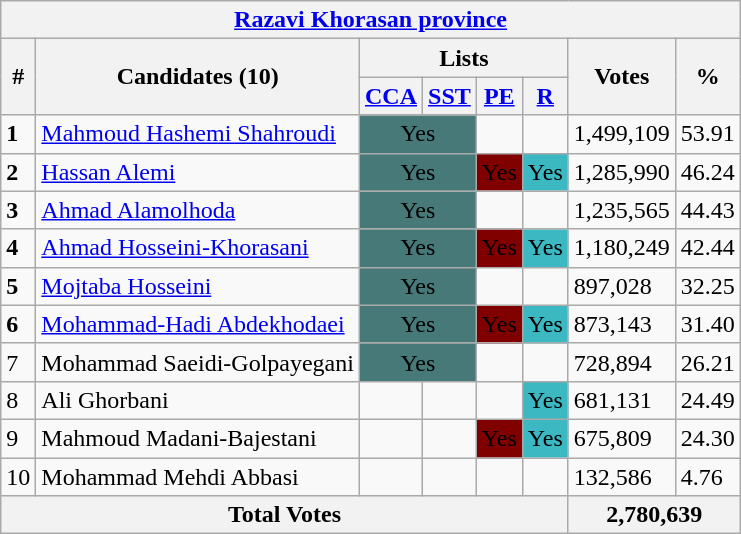<table class=wikitable style=text-align:left>
<tr>
<th colspan="8" align=center><a href='#'>Razavi Khorasan province</a></th>
</tr>
<tr>
<th rowspan="2">#</th>
<th rowspan="2">Candidates (10)</th>
<th colspan="4">Lists</th>
<th rowspan="2">Votes</th>
<th rowspan="2">%</th>
</tr>
<tr>
<th><a href='#'>CCA</a></th>
<th><a href='#'>SST</a></th>
<th><a href='#'>PE</a></th>
<th><a href='#'>R</a></th>
</tr>
<tr>
<td><strong>1</strong></td>
<td><a href='#'>Mahmoud Hashemi Shahroudi</a></td>
<td colspan="2" align=center style="background:#477979;"><span>Yes</span></td>
<td></td>
<td></td>
<td>1,499,109</td>
<td>53.91</td>
</tr>
<tr>
<td><strong>2</strong></td>
<td><a href='#'>Hassan Alemi</a></td>
<td colspan="2" align=center style="background:#477979;"><span>Yes</span></td>
<td style="background:#800000;"><span>Yes</span></td>
<td style="background:#3cb8c2;"><span>Yes</span></td>
<td>1,285,990</td>
<td>46.24</td>
</tr>
<tr>
<td><strong>3</strong></td>
<td><a href='#'>Ahmad Alamolhoda</a></td>
<td colspan="2" align=center style="background:#477979;"><span>Yes</span></td>
<td></td>
<td></td>
<td>1,235,565</td>
<td>44.43</td>
</tr>
<tr>
<td><strong>4</strong></td>
<td><a href='#'>Ahmad Hosseini-Khorasani</a></td>
<td colspan="2" align=center style="background:#477979;"><span>Yes</span></td>
<td style="background:#800000;"><span>Yes</span></td>
<td style="background:#3cb8c2;"><span>Yes</span></td>
<td>1,180,249</td>
<td>42.44</td>
</tr>
<tr>
<td><strong>5</strong></td>
<td><a href='#'>Mojtaba Hosseini</a></td>
<td colspan="2" align=center style="background:#477979;"><span>Yes</span></td>
<td></td>
<td></td>
<td>897,028</td>
<td>32.25</td>
</tr>
<tr>
<td><strong>6</strong></td>
<td><a href='#'>Mohammad-Hadi Abdekhodaei</a></td>
<td colspan="2" align=center style="background:#477979;"><span>Yes</span></td>
<td style="background:#800000;"><span>Yes</span></td>
<td style="background:#3cb8c2;"><span>Yes</span></td>
<td>873,143</td>
<td>31.40</td>
</tr>
<tr>
<td>7</td>
<td>Mohammad Saeidi-Golpayegani</td>
<td colspan="2" align=center style="background:#477979;"><span>Yes</span></td>
<td></td>
<td></td>
<td>728,894</td>
<td>26.21</td>
</tr>
<tr>
<td>8</td>
<td>Ali Ghorbani</td>
<td></td>
<td></td>
<td></td>
<td style="background:#3cb8c2;"><span>Yes</span></td>
<td>681,131</td>
<td>24.49</td>
</tr>
<tr>
<td>9</td>
<td>Mahmoud Madani-Bajestani</td>
<td></td>
<td></td>
<td style="background:#800000;"><span>Yes</span></td>
<td style="background:#3cb8c2;"><span>Yes</span></td>
<td>675,809</td>
<td>24.30</td>
</tr>
<tr>
<td>10</td>
<td>Mohammad Mehdi Abbasi</td>
<td></td>
<td></td>
<td></td>
<td></td>
<td>132,586</td>
<td>4.76</td>
</tr>
<tr>
<th colspan="6">Total Votes</th>
<th colspan="2">2,780,639</th>
</tr>
</table>
